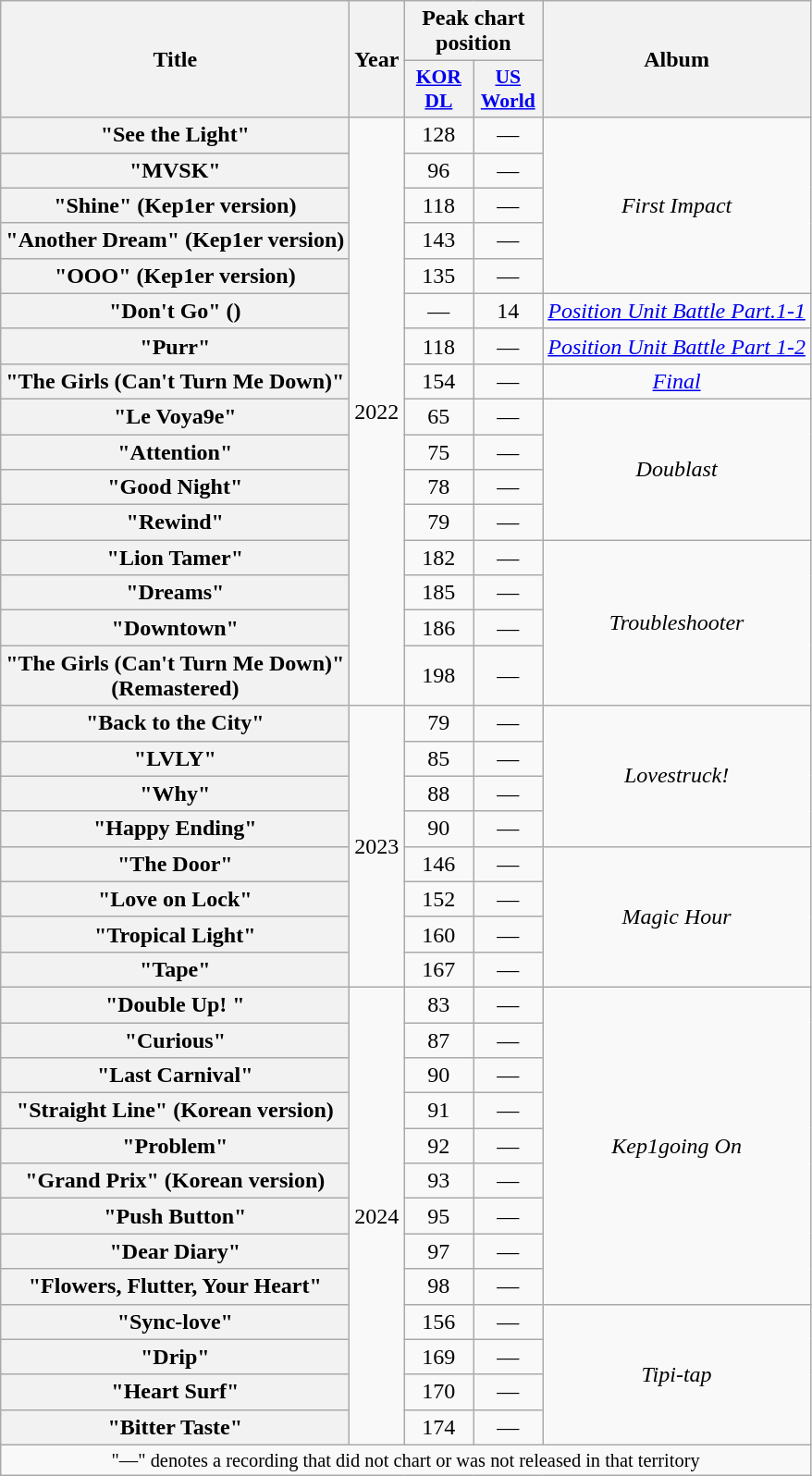<table class="wikitable plainrowheaders" style="text-align:center">
<tr>
<th scope="col" rowspan="2">Title</th>
<th scope="col" rowspan="2">Year</th>
<th scope="col" colspan="2">Peak chart position</th>
<th scope="col" rowspan="2">Album</th>
</tr>
<tr>
<th scope="col" style="font-size:90%; width:3em"><a href='#'>KOR<br>DL</a><br></th>
<th scope="col" style="font-size:90%; width:3em"><a href='#'>US<br>World</a><br></th>
</tr>
<tr>
<th scope="row">"See the Light"</th>
<td rowspan="16">2022</td>
<td>128</td>
<td>—</td>
<td rowspan="5"><em>First Impact</em></td>
</tr>
<tr>
<th scope="row">"MVSK"</th>
<td>96</td>
<td>—</td>
</tr>
<tr>
<th scope="row">"Shine" (Kep1er version)</th>
<td>118</td>
<td>—</td>
</tr>
<tr>
<th scope="row">"Another Dream" (Kep1er version)</th>
<td>143</td>
<td>—</td>
</tr>
<tr>
<th scope="row">"OOO" (Kep1er version)</th>
<td>135</td>
<td>—</td>
</tr>
<tr>
<th scope="row">"Don't Go" ()<br></th>
<td>—</td>
<td>14</td>
<td><em><a href='#'><Queendom 2> Position Unit Battle Part.1-1</a></em></td>
</tr>
<tr>
<th scope="row">"Purr" <br></th>
<td>118</td>
<td>—</td>
<td><em><a href='#'><Queendom 2> Position Unit Battle Part 1-2</a></em></td>
</tr>
<tr>
<th scope="row">"The Girls (Can't Turn Me Down)"</th>
<td>154</td>
<td>—</td>
<td><em><a href='#'><Queendom 2> Final</a></em></td>
</tr>
<tr>
<th scope="row">"Le Voya9e"</th>
<td>65</td>
<td>—</td>
<td rowspan="4"><em>Doublast</em></td>
</tr>
<tr>
<th scope="row">"Attention"</th>
<td>75</td>
<td>—</td>
</tr>
<tr>
<th scope="row">"Good Night"</th>
<td>78</td>
<td>—</td>
</tr>
<tr>
<th scope="row">"Rewind"</th>
<td>79</td>
<td>—</td>
</tr>
<tr>
<th scope="row">"Lion Tamer"</th>
<td>182</td>
<td>—</td>
<td rowspan="4"><em>Troubleshooter</em></td>
</tr>
<tr>
<th scope="row">"Dreams"</th>
<td>185</td>
<td>—</td>
</tr>
<tr>
<th scope="row">"Downtown"</th>
<td>186</td>
<td>—</td>
</tr>
<tr>
<th scope="row">"The Girls (Can't Turn Me Down)"<br>(Remastered)</th>
<td>198</td>
<td>—</td>
</tr>
<tr>
<th scope="row">"Back to the City"</th>
<td rowspan="8">2023</td>
<td>79</td>
<td>—</td>
<td rowspan="4"><em>Lovestruck! </em></td>
</tr>
<tr>
<th scope="row">"LVLY"</th>
<td>85</td>
<td>—</td>
</tr>
<tr>
<th scope="row">"Why"</th>
<td>88</td>
<td>—</td>
</tr>
<tr>
<th scope="row">"Happy Ending"</th>
<td>90</td>
<td>—</td>
</tr>
<tr>
<th scope="row">"The Door"</th>
<td>146</td>
<td>—</td>
<td rowspan="4"><em>Magic Hour</em></td>
</tr>
<tr>
<th scope="row">"Love on Lock"</th>
<td>152</td>
<td>—</td>
</tr>
<tr>
<th scope="row">"Tropical Light"</th>
<td>160</td>
<td>—</td>
</tr>
<tr>
<th scope="row">"Tape"</th>
<td>167</td>
<td>—</td>
</tr>
<tr>
<th scope="row">"Double Up! "</th>
<td rowspan="13">2024</td>
<td>83</td>
<td>—</td>
<td rowspan="9"><em>Kep1going On</em></td>
</tr>
<tr>
<th scope="row">"Curious"</th>
<td>87</td>
<td>—</td>
</tr>
<tr>
<th scope="row">"Last Carnival"</th>
<td>90</td>
<td>—</td>
</tr>
<tr>
<th scope="row">"Straight Line" (Korean version)</th>
<td>91</td>
<td>—</td>
</tr>
<tr>
<th scope="row">"Problem"</th>
<td>92</td>
<td>—</td>
</tr>
<tr>
<th scope="row">"Grand Prix" (Korean version)</th>
<td>93</td>
<td>—</td>
</tr>
<tr>
<th scope="row">"Push Button"</th>
<td>95</td>
<td>—</td>
</tr>
<tr>
<th scope="row">"Dear Diary"</th>
<td>97</td>
<td>—</td>
</tr>
<tr>
<th scope="row">"Flowers, Flutter, Your Heart"</th>
<td>98</td>
<td>—</td>
</tr>
<tr>
<th scope="row">"Sync-love"</th>
<td>156</td>
<td>—</td>
<td rowspan="4"><em>Tipi-tap</em></td>
</tr>
<tr>
<th scope="row">"Drip"</th>
<td>169</td>
<td>—</td>
</tr>
<tr>
<th scope="row">"Heart Surf"</th>
<td>170</td>
<td>—</td>
</tr>
<tr>
<th scope="row">"Bitter Taste"</th>
<td>174</td>
<td>—</td>
</tr>
<tr>
<td colspan="5" style="font-size:85%">"—" denotes a recording that did not chart or was not released in that territory</td>
</tr>
</table>
